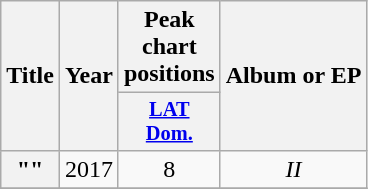<table class="wikitable plainrowheaders" style="text-align:center;">
<tr>
<th scope="col" rowspan="2">Title</th>
<th scope="col" rowspan="2">Year</th>
<th scope="col">Peak chart positions</th>
<th scope="col" rowspan="2">Album or EP</th>
</tr>
<tr>
<th scope="col" style="width:3em;font-size:85%;"><a href='#'>LAT<br>Dom.</a><br></th>
</tr>
<tr>
<th scope="row">""<br></th>
<td>2017</td>
<td>8</td>
<td><em>II</em></td>
</tr>
<tr>
</tr>
</table>
